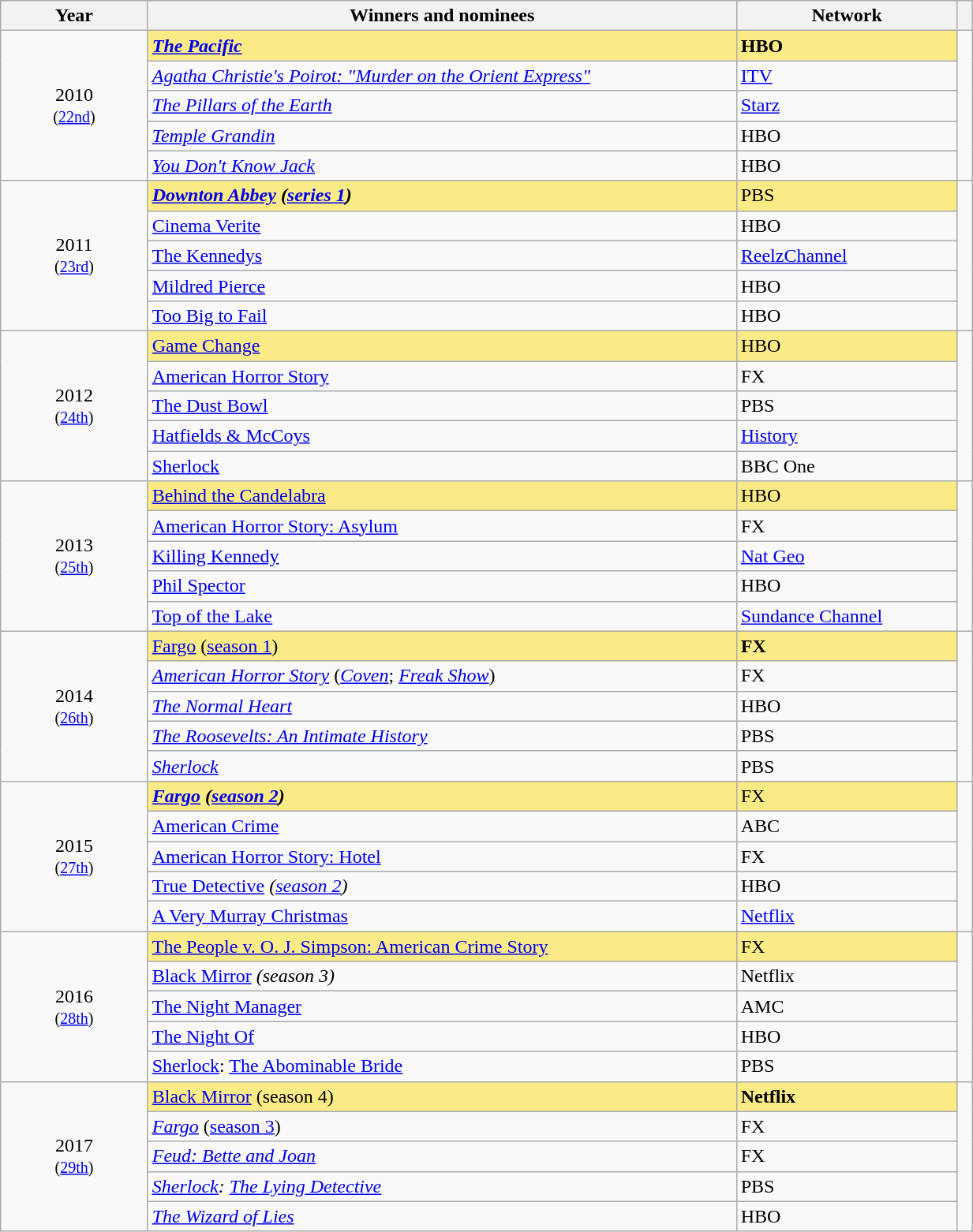<table class="wikitable" width="65%" cellpadding="5">
<tr>
<th width="10%"><strong>Year</strong></th>
<th width="40%"><strong>Winners and nominees</strong></th>
<th width="15%"><strong>Network</strong></th>
<th width="1%"><strong></strong></th>
</tr>
<tr>
<td rowspan="5" style="text-align:center;">2010<br><small>(<a href='#'>22nd</a>)</small></td>
<td style="background:#FAEB86;"><strong><em><a href='#'>The Pacific</a></em></strong></td>
<td style="background:#FAEB86;"><strong>HBO</strong></td>
<td rowspan="5" style="text-align:center;"></td>
</tr>
<tr>
<td><em><a href='#'>Agatha Christie's Poirot: "Murder on the Orient Express"</a></em></td>
<td><a href='#'>ITV</a></td>
</tr>
<tr>
<td><em><a href='#'>The Pillars of the Earth</a></em></td>
<td><a href='#'>Starz</a></td>
</tr>
<tr>
<td><em><a href='#'>Temple Grandin</a></em></td>
<td>HBO</td>
</tr>
<tr>
<td><em><a href='#'>You Don't Know Jack</a></em></td>
<td>HBO</td>
</tr>
<tr>
<td rowspan="5" style="text-align:center;">2011<br><small>(<a href='#'>23rd</a>)</small></td>
<td style="background:#FAEB86;"><strong><em><a href='#'>Downton Abbey</a><em> (<a href='#'>series 1</a>)<strong></td>
<td style="background:#FAEB86;"></strong>PBS<strong></td>
<td rowspan="5" style="text-align:center;"></td>
</tr>
<tr>
<td></em><a href='#'>Cinema Verite</a><em></td>
<td>HBO</td>
</tr>
<tr>
<td></em><a href='#'>The Kennedys</a><em></td>
<td><a href='#'>ReelzChannel</a></td>
</tr>
<tr>
<td></em><a href='#'>Mildred Pierce</a><em></td>
<td>HBO</td>
</tr>
<tr>
<td></em><a href='#'>Too Big to Fail</a><em></td>
<td>HBO</td>
</tr>
<tr>
<td rowspan="5" style="text-align:center;">2012<br><small>(<a href='#'>24th</a>)</small></td>
<td style="background:#FAEB86;"></em></strong><a href='#'>Game Change</a><strong><em></td>
<td style="background:#FAEB86;"></strong>HBO<strong></td>
<td rowspan="5" style="text-align:center;"></td>
</tr>
<tr>
<td></em><a href='#'>American Horror Story</a><em></td>
<td>FX</td>
</tr>
<tr>
<td></em><a href='#'>The Dust Bowl</a><em></td>
<td>PBS</td>
</tr>
<tr>
<td></em><a href='#'>Hatfields & McCoys</a><em></td>
<td><a href='#'>History</a></td>
</tr>
<tr>
<td></em><a href='#'>Sherlock</a><em></td>
<td>BBC One</td>
</tr>
<tr>
<td rowspan="5" style="text-align:center;">2013<br><small>(<a href='#'>25th</a>)</small></td>
<td style="background:#FAEB86;"></em></strong><a href='#'>Behind the Candelabra</a><strong><em></td>
<td style="background:#FAEB86;"></strong>HBO<strong></td>
<td rowspan="5" style="text-align:center;"></td>
</tr>
<tr>
<td></em><a href='#'>American Horror Story: Asylum</a><em></td>
<td>FX</td>
</tr>
<tr>
<td></em><a href='#'>Killing Kennedy</a><em></td>
<td><a href='#'>Nat Geo</a></td>
</tr>
<tr>
<td></em><a href='#'>Phil Spector</a><em></td>
<td>HBO</td>
</tr>
<tr>
<td></em><a href='#'>Top of the Lake</a><em></td>
<td><a href='#'>Sundance Channel</a></td>
</tr>
<tr>
<td rowspan="5" style="text-align:center;">2014<br><small>(<a href='#'>26th</a>)</small></td>
<td style="background:#FAEB86;"></em></strong><a href='#'>Fargo</a></em> (<a href='#'>season 1</a>)</strong></td>
<td style="background:#FAEB86;"><strong>FX</strong></td>
<td rowspan="5" style="text-align:center;"></td>
</tr>
<tr>
<td><em><a href='#'>American Horror Story</a></em> (<em><a href='#'>Coven</a></em>; <em><a href='#'>Freak Show</a></em>)</td>
<td>FX</td>
</tr>
<tr>
<td><em><a href='#'>The Normal Heart</a></em></td>
<td>HBO</td>
</tr>
<tr>
<td><em><a href='#'>The Roosevelts: An Intimate History</a></em></td>
<td>PBS</td>
</tr>
<tr>
<td><em><a href='#'>Sherlock</a></em></td>
<td>PBS</td>
</tr>
<tr>
<td rowspan="5" style="text-align:center;">2015<br><small>(<a href='#'>27th</a>)</small></td>
<td style="background:#FAEB86;"><strong><em><a href='#'>Fargo</a><em> (<a href='#'>season 2</a>)<strong></td>
<td style="background:#FAEB86;"></strong>FX<strong></td>
<td rowspan="5" style="text-align:center;"></td>
</tr>
<tr>
<td></em><a href='#'>American Crime</a><em></td>
<td>ABC</td>
</tr>
<tr>
<td></em><a href='#'>American Horror Story: Hotel</a><em></td>
<td>FX</td>
</tr>
<tr>
<td></em><a href='#'>True Detective</a><em> (<a href='#'>season 2</a>)</td>
<td>HBO</td>
</tr>
<tr>
<td></em><a href='#'>A Very Murray Christmas</a><em></td>
<td><a href='#'>Netflix</a></td>
</tr>
<tr>
<td rowspan="5" style="text-align:center;">2016<br><small>(<a href='#'>28th</a>)</small></td>
<td style="background:#FAEB86;"></em></strong><a href='#'>The People v. O. J. Simpson: American Crime Story</a><strong><em></td>
<td style="background:#FAEB86;"></strong>FX<strong></td>
<td rowspan="5" style="text-align:center;"></td>
</tr>
<tr>
<td></em><a href='#'>Black Mirror</a><em> (season 3)</td>
<td>Netflix</td>
</tr>
<tr>
<td></em><a href='#'>The Night Manager</a><em></td>
<td>AMC</td>
</tr>
<tr>
<td></em><a href='#'>The Night Of</a><em></td>
<td>HBO</td>
</tr>
<tr>
<td></em><a href='#'>Sherlock</a>: <a href='#'>The Abominable Bride</a><em></td>
<td>PBS</td>
</tr>
<tr>
<td rowspan="5" style="text-align:center;">2017<br><small>(<a href='#'>29th</a>)</small></td>
<td style="background:#FAEB86;"></em></strong><a href='#'>Black Mirror</a></em> (season 4)</strong></td>
<td style="background:#FAEB86;"><strong>Netflix</strong></td>
<td rowspan="5" style="text-align:center;"></td>
</tr>
<tr>
<td><em><a href='#'>Fargo</a></em> (<a href='#'>season 3</a>)</td>
<td>FX</td>
</tr>
<tr>
<td><em><a href='#'>Feud: Bette and Joan</a></em></td>
<td>FX</td>
</tr>
<tr>
<td><em><a href='#'>Sherlock</a>: <a href='#'>The Lying Detective</a></em></td>
<td>PBS</td>
</tr>
<tr>
<td><em><a href='#'>The Wizard of Lies</a></em></td>
<td>HBO</td>
</tr>
</table>
